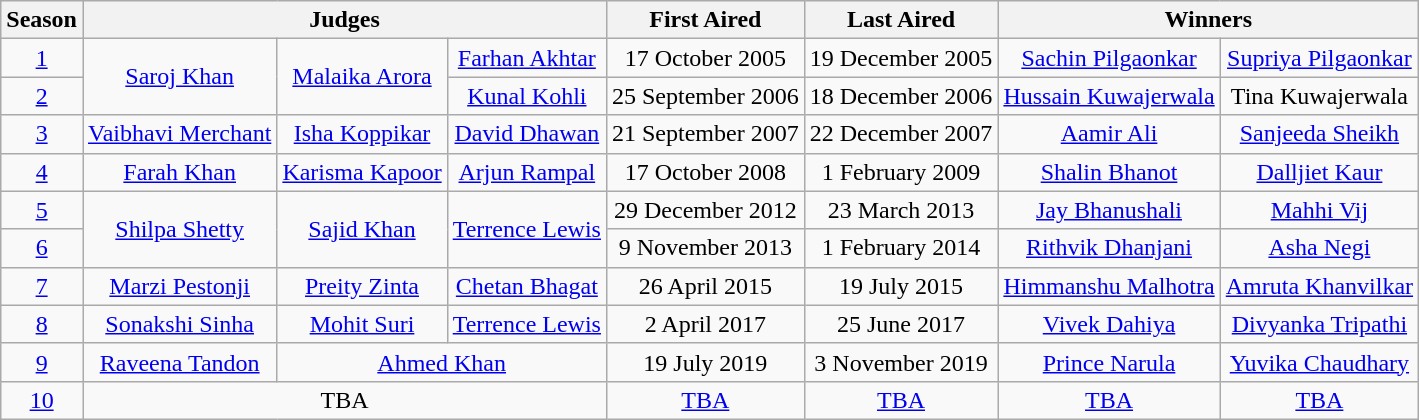<table class="wikitable" style="text-align:center;">
<tr>
<th>Season</th>
<th colspan="3">Judges</th>
<th>First Aired</th>
<th>Last Aired</th>
<th colspan=2>Winners</th>
</tr>
<tr>
<td><a href='#'>1</a></td>
<td rowspan="2"><a href='#'>Saroj Khan</a></td>
<td rowspan="2"><a href='#'>Malaika Arora</a></td>
<td><a href='#'>Farhan Akhtar</a></td>
<td>17 October 2005</td>
<td>19 December 2005</td>
<td><a href='#'>Sachin Pilgaonkar</a></td>
<td><a href='#'>Supriya Pilgaonkar</a></td>
</tr>
<tr>
<td><a href='#'>2</a></td>
<td><a href='#'>Kunal Kohli</a></td>
<td>25 September 2006</td>
<td>18 December 2006</td>
<td><a href='#'>Hussain Kuwajerwala</a></td>
<td>Tina Kuwajerwala</td>
</tr>
<tr>
<td><a href='#'>3</a></td>
<td><a href='#'>Vaibhavi Merchant</a></td>
<td><a href='#'>Isha Koppikar</a></td>
<td><a href='#'>David Dhawan</a></td>
<td>21 September 2007</td>
<td>22 December 2007</td>
<td><a href='#'>Aamir Ali</a></td>
<td><a href='#'>Sanjeeda Sheikh</a></td>
</tr>
<tr>
<td><a href='#'>4</a></td>
<td><a href='#'>Farah Khan</a></td>
<td><a href='#'>Karisma Kapoor</a></td>
<td><a href='#'>Arjun Rampal</a></td>
<td>17 October 2008</td>
<td>1 February 2009</td>
<td><a href='#'>Shalin Bhanot</a></td>
<td><a href='#'>Dalljiet Kaur</a></td>
</tr>
<tr>
<td><a href='#'>5</a></td>
<td rowspan="2"><a href='#'>Shilpa Shetty</a></td>
<td rowspan="2"><a href='#'>Sajid Khan</a></td>
<td rowspan="2"><a href='#'>Terrence Lewis</a></td>
<td>29 December 2012</td>
<td>23 March 2013</td>
<td><a href='#'>Jay Bhanushali</a></td>
<td><a href='#'>Mahhi Vij</a></td>
</tr>
<tr>
<td><a href='#'>6</a></td>
<td>9 November 2013</td>
<td>1 February 2014</td>
<td><a href='#'>Rithvik Dhanjani</a></td>
<td><a href='#'>Asha Negi</a></td>
</tr>
<tr>
<td><a href='#'>7</a></td>
<td><a href='#'>Marzi Pestonji</a></td>
<td><a href='#'>Preity Zinta</a></td>
<td><a href='#'>Chetan Bhagat</a></td>
<td>26 April 2015</td>
<td>19 July 2015</td>
<td><a href='#'>Himmanshu Malhotra</a></td>
<td><a href='#'>Amruta Khanvilkar</a></td>
</tr>
<tr>
<td><a href='#'>8</a></td>
<td><a href='#'>Sonakshi Sinha</a></td>
<td><a href='#'>Mohit Suri</a></td>
<td><a href='#'>Terrence Lewis</a></td>
<td>2 April 2017</td>
<td>25 June 2017</td>
<td><a href='#'>Vivek Dahiya</a></td>
<td><a href='#'>Divyanka Tripathi</a></td>
</tr>
<tr>
<td><a href='#'>9</a></td>
<td><a href='#'>Raveena Tandon</a></td>
<td colspan="2"><a href='#'>Ahmed Khan</a></td>
<td>19 July 2019</td>
<td>3 November 2019</td>
<td><a href='#'>Prince Narula</a></td>
<td><a href='#'>Yuvika Chaudhary</a></td>
</tr>
<tr>
<td><a href='#'>10</a></td>
<td colspan="3">TBA</td>
<td><a href='#'>TBA</a></td>
<td><a href='#'>TBA</a></td>
<td><a href='#'>TBA</a></td>
<td><a href='#'>TBA</a></td>
</tr>
</table>
